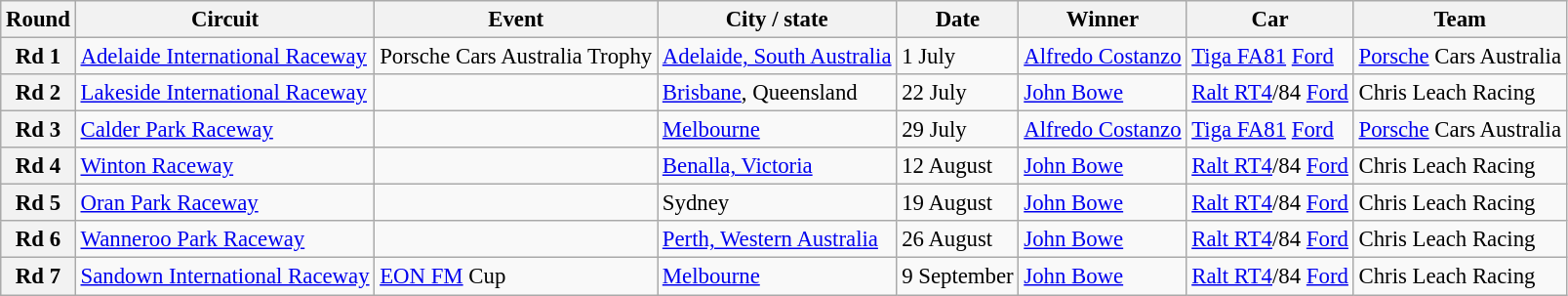<table class="wikitable" style="font-size: 95%;">
<tr>
<th>Round</th>
<th>Circuit</th>
<th>Event</th>
<th>City / state</th>
<th>Date</th>
<th>Winner</th>
<th>Car</th>
<th>Team</th>
</tr>
<tr>
<th>Rd 1</th>
<td><a href='#'>Adelaide International Raceway</a></td>
<td>Porsche Cars Australia Trophy</td>
<td><a href='#'>Adelaide, South Australia</a></td>
<td>1 July</td>
<td><a href='#'>Alfredo Costanzo</a></td>
<td><a href='#'>Tiga FA81</a> <a href='#'>Ford</a></td>
<td><a href='#'>Porsche</a> Cars Australia</td>
</tr>
<tr>
<th>Rd 2</th>
<td><a href='#'>Lakeside International Raceway</a></td>
<td></td>
<td><a href='#'>Brisbane</a>, Queensland</td>
<td>22 July</td>
<td><a href='#'>John Bowe</a></td>
<td><a href='#'>Ralt RT4</a>/84 <a href='#'>Ford</a></td>
<td>Chris Leach Racing</td>
</tr>
<tr>
<th>Rd 3</th>
<td><a href='#'>Calder Park Raceway</a></td>
<td></td>
<td><a href='#'>Melbourne</a></td>
<td>29 July</td>
<td><a href='#'>Alfredo Costanzo</a></td>
<td><a href='#'>Tiga FA81</a> <a href='#'>Ford</a></td>
<td><a href='#'>Porsche</a> Cars Australia</td>
</tr>
<tr>
<th>Rd 4</th>
<td><a href='#'>Winton Raceway</a></td>
<td></td>
<td><a href='#'>Benalla, Victoria</a></td>
<td>12 August</td>
<td><a href='#'>John Bowe</a></td>
<td><a href='#'>Ralt RT4</a>/84 <a href='#'>Ford</a></td>
<td>Chris Leach Racing</td>
</tr>
<tr>
<th>Rd 5</th>
<td><a href='#'>Oran Park Raceway</a></td>
<td></td>
<td>Sydney</td>
<td>19 August</td>
<td><a href='#'>John Bowe</a></td>
<td><a href='#'>Ralt RT4</a>/84 <a href='#'>Ford</a></td>
<td>Chris Leach Racing</td>
</tr>
<tr>
<th>Rd 6</th>
<td><a href='#'>Wanneroo Park Raceway</a></td>
<td></td>
<td><a href='#'>Perth, Western Australia</a></td>
<td>26 August</td>
<td><a href='#'>John Bowe</a></td>
<td><a href='#'>Ralt RT4</a>/84 <a href='#'>Ford</a></td>
<td>Chris Leach Racing</td>
</tr>
<tr>
<th>Rd 7</th>
<td><a href='#'>Sandown International Raceway</a></td>
<td><a href='#'>EON FM</a> Cup</td>
<td><a href='#'>Melbourne</a></td>
<td>9 September</td>
<td><a href='#'>John Bowe</a></td>
<td><a href='#'>Ralt RT4</a>/84 <a href='#'>Ford</a></td>
<td>Chris Leach Racing</td>
</tr>
</table>
